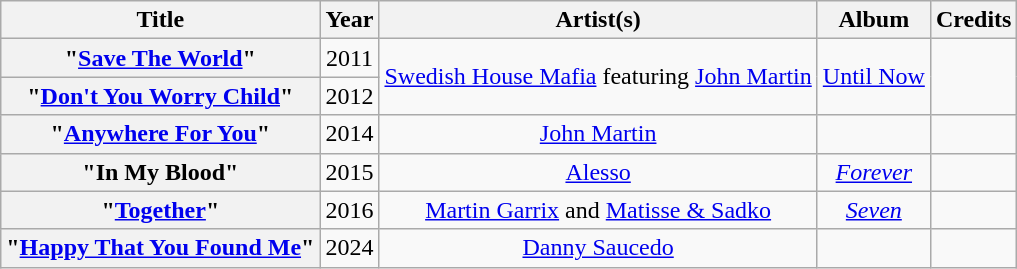<table class="wikitable plainrowheaders" style="text-align:center;">
<tr>
<th scope="col">Title</th>
<th scope="col">Year</th>
<th scope="col">Artist(s)</th>
<th scope="col">Album</th>
<th scope="col">Credits</th>
</tr>
<tr>
<th scope="row">"<a href='#'>Save The World</a>"</th>
<td>2011</td>
<td rowspan="2"><a href='#'>Swedish House Mafia</a> featuring <a href='#'>John Martin</a></td>
<td rowspan="2"><a href='#'>Until Now</a></td>
<td rowspan="2"></td>
</tr>
<tr>
<th scope="row">"<a href='#'>Don't You Worry Child</a>"</th>
<td>2012</td>
</tr>
<tr>
<th scope="row">"<a href='#'>Anywhere For You</a>"</th>
<td>2014</td>
<td><a href='#'>John Martin</a></td>
<td></td>
<td></td>
</tr>
<tr>
<th scope="row">"In My Blood"</th>
<td>2015</td>
<td><a href='#'>Alesso</a></td>
<td><em><a href='#'>Forever</a></em></td>
<td></td>
</tr>
<tr>
<th scope="row">"<a href='#'>Together</a>"</th>
<td>2016</td>
<td><a href='#'>Martin Garrix</a> and <a href='#'>Matisse & Sadko</a></td>
<td><em><a href='#'>Seven</a></em></td>
<td></td>
</tr>
<tr>
<th scope="row">"<a href='#'>Happy That You Found Me</a>"</th>
<td>2024</td>
<td><a href='#'>Danny Saucedo</a></td>
<td></td>
<td></td>
</tr>
</table>
